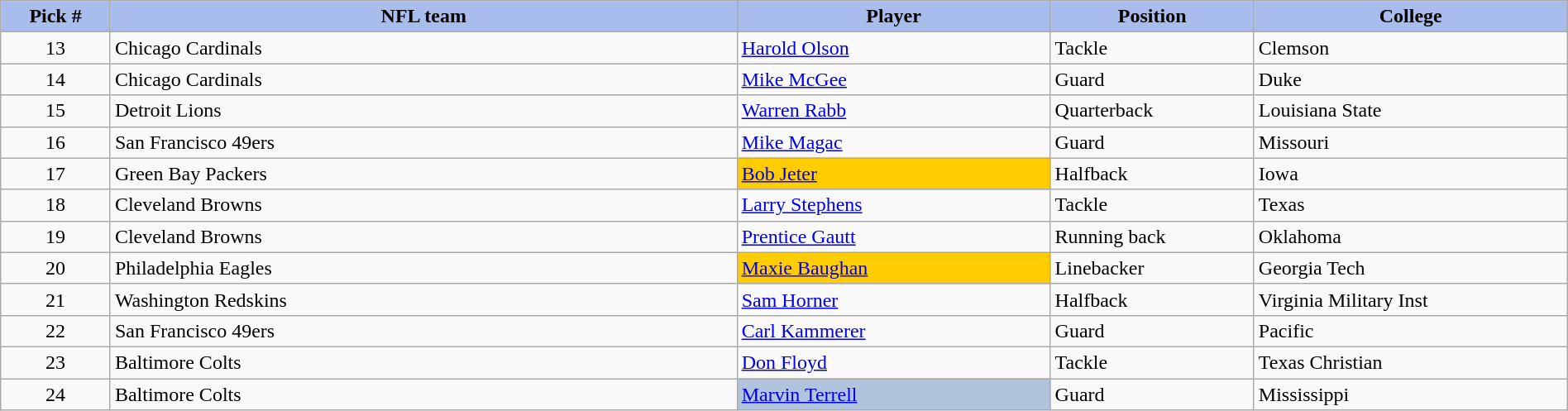<table class="wikitable sortable sortable" style="width: 100%">
<tr>
<th style="background:#A8BDEC;" width=7%>Pick #</th>
<th width=40% style="background:#A8BDEC;">NFL team</th>
<th width=20% style="background:#A8BDEC;">Player</th>
<th width=13% style="background:#A8BDEC;">Position</th>
<th style="background:#A8BDEC;">College</th>
</tr>
<tr>
<td align=center>13</td>
<td>Chicago Cardinals</td>
<td><a href='#'>Harold Olson</a></td>
<td>Tackle</td>
<td>Clemson</td>
</tr>
<tr>
<td align=center>14</td>
<td>Chicago Cardinals</td>
<td><a href='#'>Mike McGee</a></td>
<td>Guard</td>
<td>Duke</td>
</tr>
<tr>
<td align=center>15</td>
<td>Detroit Lions</td>
<td><a href='#'>Warren Rabb</a></td>
<td>Quarterback</td>
<td>Louisiana State</td>
</tr>
<tr>
<td align=center>16</td>
<td>San Francisco 49ers</td>
<td><a href='#'>Mike Magac</a></td>
<td>Guard</td>
<td>Missouri</td>
</tr>
<tr>
<td align=center>17</td>
<td>Green Bay Packers</td>
<td bgcolor="#FFCC00"><a href='#'>Bob Jeter</a></td>
<td>Halfback</td>
<td>Iowa</td>
</tr>
<tr>
<td align=center>18</td>
<td>Cleveland Browns</td>
<td><a href='#'>Larry Stephens</a></td>
<td>Tackle</td>
<td>Texas</td>
</tr>
<tr>
<td align=center>19</td>
<td>Cleveland Browns</td>
<td><a href='#'>Prentice Gautt</a></td>
<td>Running back</td>
<td>Oklahoma</td>
</tr>
<tr>
<td align=center>20</td>
<td>Philadelphia Eagles</td>
<td bgcolor="#FFCC00"><a href='#'>Maxie Baughan</a></td>
<td>Linebacker</td>
<td>Georgia Tech</td>
</tr>
<tr>
<td align=center>21</td>
<td>Washington Redskins</td>
<td><a href='#'>Sam Horner</a></td>
<td>Halfback</td>
<td>Virginia Military Inst</td>
</tr>
<tr>
<td align=center>22</td>
<td>San Francisco 49ers</td>
<td><a href='#'>Carl Kammerer</a></td>
<td>Guard</td>
<td>Pacific</td>
</tr>
<tr>
<td align=center>23</td>
<td>Baltimore Colts</td>
<td><a href='#'>Don Floyd</a></td>
<td>Tackle</td>
<td>Texas Christian</td>
</tr>
<tr>
<td align=center>24</td>
<td>Baltimore Colts</td>
<td bgcolor=lightsteelblue><a href='#'>Marvin Terrell</a></td>
<td>Guard</td>
<td>Mississippi</td>
</tr>
</table>
